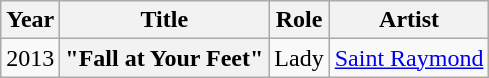<table class="wikitable plainrowheaders sortable">
<tr>
<th scope="col">Year</th>
<th scope="col">Title</th>
<th scope="col">Role</th>
<th scope="col" class="unsortable">Artist</th>
</tr>
<tr>
<td>2013</td>
<th scope=row>"Fall at Your Feet"</th>
<td>Lady</td>
<td><a href='#'>Saint Raymond</a></td>
</tr>
</table>
